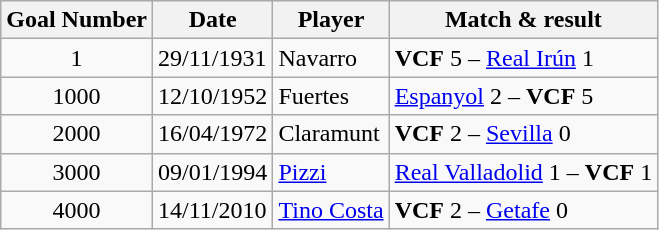<table class="wikitable">
<tr>
<th>Goal Number</th>
<th>Date</th>
<th>Player</th>
<th>Match & result</th>
</tr>
<tr>
<td style="text-align: center;">1</td>
<td>29/11/1931</td>
<td>Navarro</td>
<td><strong>VCF</strong> 5 – <a href='#'>Real Irún</a> 1</td>
</tr>
<tr>
<td style="text-align: center;">1000</td>
<td>12/10/1952</td>
<td>Fuertes</td>
<td><a href='#'>Espanyol</a> 2 – <strong>VCF</strong> 5</td>
</tr>
<tr>
<td style="text-align: center;">2000</td>
<td>16/04/1972</td>
<td>Claramunt</td>
<td><strong>VCF</strong> 2 – <a href='#'>Sevilla</a> 0</td>
</tr>
<tr>
<td style="text-align: center;">3000</td>
<td>09/01/1994</td>
<td><a href='#'>Pizzi</a></td>
<td><a href='#'>Real Valladolid</a> 1 – <strong>VCF</strong> 1</td>
</tr>
<tr>
<td style="text-align: center;">4000</td>
<td>14/11/2010</td>
<td><a href='#'>Tino Costa</a></td>
<td><strong>VCF</strong> 2 – <a href='#'>Getafe</a> 0</td>
</tr>
</table>
